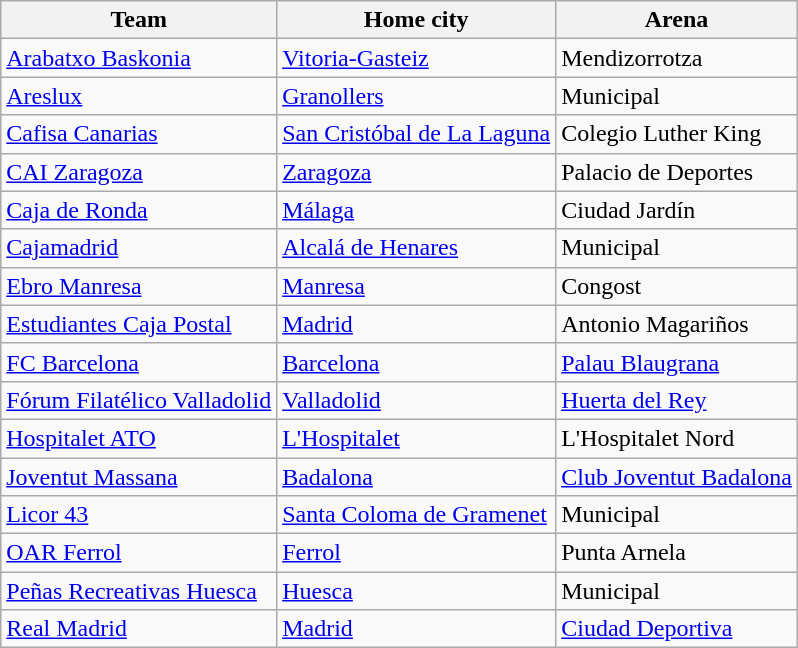<table class="wikitable sortable">
<tr>
<th>Team</th>
<th>Home city</th>
<th>Arena</th>
</tr>
<tr>
<td><a href='#'>Arabatxo Baskonia</a></td>
<td><a href='#'>Vitoria-Gasteiz</a></td>
<td>Mendizorrotza</td>
</tr>
<tr>
<td><a href='#'>Areslux</a></td>
<td><a href='#'>Granollers</a></td>
<td>Municipal</td>
</tr>
<tr>
<td><a href='#'>Cafisa Canarias</a></td>
<td><a href='#'>San Cristóbal de La Laguna</a></td>
<td>Colegio Luther King</td>
</tr>
<tr>
<td><a href='#'>CAI Zaragoza</a></td>
<td><a href='#'>Zaragoza</a></td>
<td>Palacio de Deportes</td>
</tr>
<tr>
<td><a href='#'>Caja de Ronda</a></td>
<td><a href='#'>Málaga</a></td>
<td>Ciudad Jardín</td>
</tr>
<tr>
<td><a href='#'>Cajamadrid</a></td>
<td><a href='#'>Alcalá de Henares</a></td>
<td>Municipal</td>
</tr>
<tr>
<td><a href='#'>Ebro Manresa</a></td>
<td><a href='#'>Manresa</a></td>
<td>Congost</td>
</tr>
<tr>
<td><a href='#'>Estudiantes Caja Postal</a></td>
<td><a href='#'>Madrid</a></td>
<td>Antonio Magariños</td>
</tr>
<tr>
<td><a href='#'>FC Barcelona</a></td>
<td><a href='#'>Barcelona</a></td>
<td><a href='#'>Palau Blaugrana</a></td>
</tr>
<tr>
<td><a href='#'>Fórum Filatélico Valladolid</a></td>
<td><a href='#'>Valladolid</a></td>
<td><a href='#'>Huerta del Rey</a></td>
</tr>
<tr>
<td><a href='#'>Hospitalet ATO</a></td>
<td><a href='#'>L'Hospitalet</a></td>
<td>L'Hospitalet Nord</td>
</tr>
<tr>
<td><a href='#'>Joventut Massana</a></td>
<td><a href='#'>Badalona</a></td>
<td><a href='#'>Club Joventut Badalona</a></td>
</tr>
<tr>
<td><a href='#'>Licor 43</a></td>
<td><a href='#'>Santa Coloma de Gramenet</a></td>
<td>Municipal</td>
</tr>
<tr>
<td><a href='#'>OAR Ferrol</a></td>
<td><a href='#'>Ferrol</a></td>
<td>Punta Arnela</td>
</tr>
<tr>
<td><a href='#'>Peñas Recreativas Huesca</a></td>
<td><a href='#'>Huesca</a></td>
<td>Municipal</td>
</tr>
<tr>
<td><a href='#'>Real Madrid</a></td>
<td><a href='#'>Madrid</a></td>
<td><a href='#'>Ciudad Deportiva</a></td>
</tr>
</table>
